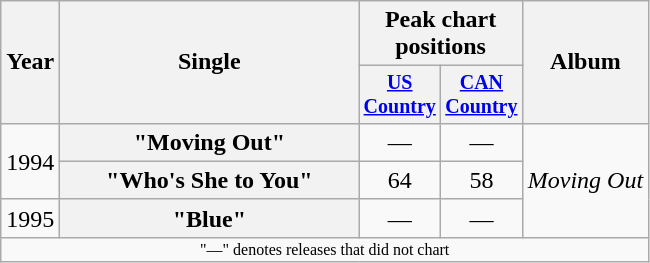<table class="wikitable plainrowheaders" style="text-align:center;">
<tr>
<th rowspan="2">Year</th>
<th rowspan="2" style="width:12em;">Single</th>
<th colspan="2">Peak chart<br>positions</th>
<th rowspan="2">Album</th>
</tr>
<tr style="font-size:smaller;">
<th style="width:45px;"><a href='#'>US Country</a></th>
<th style="width:45px;"><a href='#'>CAN Country</a></th>
</tr>
<tr>
<td rowspan="2">1994</td>
<th scope="row">"Moving Out"</th>
<td>—</td>
<td>—</td>
<td style="text-align:left;" rowspan="3"><em>Moving Out</em></td>
</tr>
<tr>
<th scope="row">"Who's She to You"</th>
<td>64</td>
<td>58</td>
</tr>
<tr>
<td>1995</td>
<th scope="row">"Blue"</th>
<td>—</td>
<td>—</td>
</tr>
<tr>
<td colspan="5" style="font-size:8pt">"—" denotes releases that did not chart</td>
</tr>
</table>
